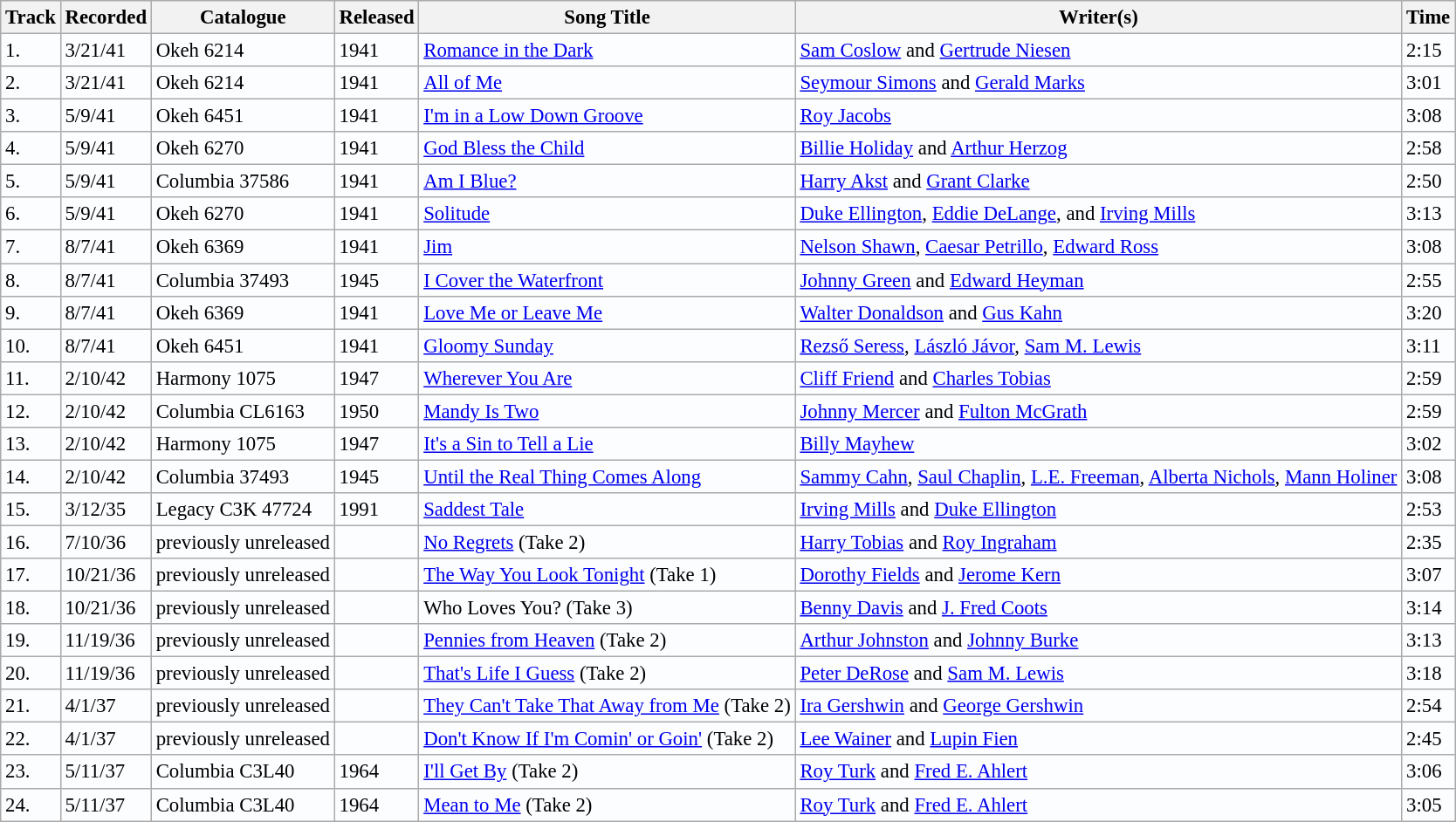<table class="wikitable" style="background:#fcfdff; font-size:95%;">
<tr>
<th>Track</th>
<th>Recorded</th>
<th>Catalogue</th>
<th>Released</th>
<th>Song Title</th>
<th>Writer(s)</th>
<th>Time</th>
</tr>
<tr>
<td>1.</td>
<td>3/21/41</td>
<td>Okeh 6214</td>
<td>1941</td>
<td><a href='#'>Romance in the Dark</a></td>
<td><a href='#'>Sam Coslow</a> and <a href='#'>Gertrude Niesen</a></td>
<td>2:15</td>
</tr>
<tr>
<td>2.</td>
<td>3/21/41</td>
<td>Okeh 6214</td>
<td>1941</td>
<td><a href='#'>All of Me</a></td>
<td><a href='#'>Seymour Simons</a> and <a href='#'>Gerald Marks</a></td>
<td>3:01</td>
</tr>
<tr>
<td>3.</td>
<td>5/9/41</td>
<td>Okeh 6451</td>
<td>1941</td>
<td><a href='#'>I'm in a Low Down Groove</a></td>
<td><a href='#'>Roy Jacobs</a></td>
<td>3:08</td>
</tr>
<tr>
<td>4.</td>
<td>5/9/41</td>
<td>Okeh 6270</td>
<td>1941</td>
<td><a href='#'>God Bless the Child</a></td>
<td><a href='#'>Billie Holiday</a> and <a href='#'>Arthur Herzog</a></td>
<td>2:58</td>
</tr>
<tr>
<td>5.</td>
<td>5/9/41</td>
<td>Columbia 37586</td>
<td>1941</td>
<td><a href='#'>Am I Blue?</a></td>
<td><a href='#'>Harry Akst</a> and <a href='#'>Grant Clarke</a></td>
<td>2:50</td>
</tr>
<tr>
<td>6.</td>
<td>5/9/41</td>
<td>Okeh 6270</td>
<td>1941</td>
<td><a href='#'>Solitude</a></td>
<td><a href='#'>Duke Ellington</a>, <a href='#'>Eddie DeLange</a>, and <a href='#'>Irving Mills</a></td>
<td>3:13</td>
</tr>
<tr>
<td>7.</td>
<td>8/7/41</td>
<td>Okeh 6369</td>
<td>1941</td>
<td><a href='#'>Jim</a></td>
<td><a href='#'>Nelson Shawn</a>, <a href='#'>Caesar Petrillo</a>, <a href='#'>Edward Ross</a></td>
<td>3:08</td>
</tr>
<tr>
<td>8.</td>
<td>8/7/41</td>
<td>Columbia 37493</td>
<td>1945</td>
<td><a href='#'>I Cover the Waterfront</a></td>
<td><a href='#'>Johnny Green</a> and <a href='#'>Edward Heyman</a></td>
<td>2:55</td>
</tr>
<tr>
<td>9.</td>
<td>8/7/41</td>
<td>Okeh 6369</td>
<td>1941</td>
<td><a href='#'>Love Me or Leave Me</a></td>
<td><a href='#'>Walter Donaldson</a> and <a href='#'>Gus Kahn</a></td>
<td>3:20</td>
</tr>
<tr>
<td>10.</td>
<td>8/7/41</td>
<td>Okeh 6451</td>
<td>1941</td>
<td><a href='#'>Gloomy Sunday</a></td>
<td><a href='#'>Rezső Seress</a>, <a href='#'>László Jávor</a>, <a href='#'>Sam M. Lewis</a></td>
<td>3:11</td>
</tr>
<tr>
<td>11.</td>
<td>2/10/42</td>
<td>Harmony 1075</td>
<td>1947</td>
<td><a href='#'>Wherever You Are</a></td>
<td><a href='#'>Cliff Friend</a> and <a href='#'>Charles Tobias</a></td>
<td>2:59</td>
</tr>
<tr>
<td>12.</td>
<td>2/10/42</td>
<td>Columbia CL6163</td>
<td>1950</td>
<td><a href='#'>Mandy Is Two</a></td>
<td><a href='#'>Johnny Mercer</a> and <a href='#'>Fulton McGrath</a></td>
<td>2:59</td>
</tr>
<tr>
<td>13.</td>
<td>2/10/42</td>
<td>Harmony 1075</td>
<td>1947</td>
<td><a href='#'>It's a Sin to Tell a Lie</a></td>
<td><a href='#'>Billy Mayhew</a></td>
<td>3:02</td>
</tr>
<tr>
<td>14.</td>
<td>2/10/42</td>
<td>Columbia 37493</td>
<td>1945</td>
<td><a href='#'>Until the Real Thing Comes Along</a></td>
<td><a href='#'>Sammy Cahn</a>, <a href='#'>Saul Chaplin</a>, <a href='#'>L.E. Freeman</a>, <a href='#'>Alberta Nichols</a>, <a href='#'>Mann Holiner</a></td>
<td>3:08</td>
</tr>
<tr>
<td>15.</td>
<td>3/12/35</td>
<td>Legacy C3K 47724</td>
<td>1991</td>
<td><a href='#'>Saddest Tale</a></td>
<td><a href='#'>Irving Mills</a> and <a href='#'>Duke Ellington</a></td>
<td>2:53</td>
</tr>
<tr>
<td>16.</td>
<td>7/10/36</td>
<td>previously unreleased</td>
<td></td>
<td><a href='#'>No Regrets</a> (Take 2)</td>
<td><a href='#'>Harry Tobias</a> and <a href='#'>Roy Ingraham</a></td>
<td>2:35</td>
</tr>
<tr>
<td>17.</td>
<td>10/21/36</td>
<td>previously unreleased</td>
<td></td>
<td><a href='#'>The Way You Look Tonight</a> (Take 1)</td>
<td><a href='#'>Dorothy Fields</a> and <a href='#'>Jerome Kern</a></td>
<td>3:07</td>
</tr>
<tr>
<td>18.</td>
<td>10/21/36</td>
<td>previously unreleased</td>
<td></td>
<td>Who Loves You? (Take 3)</td>
<td><a href='#'>Benny Davis</a> and <a href='#'>J. Fred Coots</a></td>
<td>3:14</td>
</tr>
<tr>
<td>19.</td>
<td>11/19/36</td>
<td>previously unreleased</td>
<td></td>
<td><a href='#'>Pennies from Heaven</a> (Take 2)</td>
<td><a href='#'>Arthur Johnston</a> and <a href='#'>Johnny Burke</a></td>
<td>3:13</td>
</tr>
<tr>
<td>20.</td>
<td>11/19/36</td>
<td>previously unreleased</td>
<td></td>
<td><a href='#'>That's Life I Guess</a> (Take 2)</td>
<td><a href='#'>Peter DeRose</a> and <a href='#'>Sam M. Lewis</a></td>
<td>3:18</td>
</tr>
<tr>
<td>21.</td>
<td>4/1/37</td>
<td>previously unreleased</td>
<td></td>
<td><a href='#'>They Can't Take That Away from Me</a> (Take 2)</td>
<td><a href='#'>Ira Gershwin</a> and <a href='#'>George Gershwin</a></td>
<td>2:54</td>
</tr>
<tr>
<td>22.</td>
<td>4/1/37</td>
<td>previously unreleased</td>
<td></td>
<td><a href='#'>Don't Know If I'm Comin' or Goin'</a> (Take 2)</td>
<td><a href='#'>Lee Wainer</a> and <a href='#'>Lupin Fien</a></td>
<td>2:45</td>
</tr>
<tr>
<td>23.</td>
<td>5/11/37</td>
<td>Columbia C3L40</td>
<td>1964</td>
<td><a href='#'>I'll Get By</a> (Take 2)</td>
<td><a href='#'>Roy Turk</a> and <a href='#'>Fred E. Ahlert</a></td>
<td>3:06</td>
</tr>
<tr>
<td>24.</td>
<td>5/11/37</td>
<td>Columbia C3L40</td>
<td>1964</td>
<td><a href='#'>Mean to Me</a> (Take 2)</td>
<td><a href='#'>Roy Turk</a> and <a href='#'>Fred E. Ahlert</a></td>
<td>3:05</td>
</tr>
</table>
